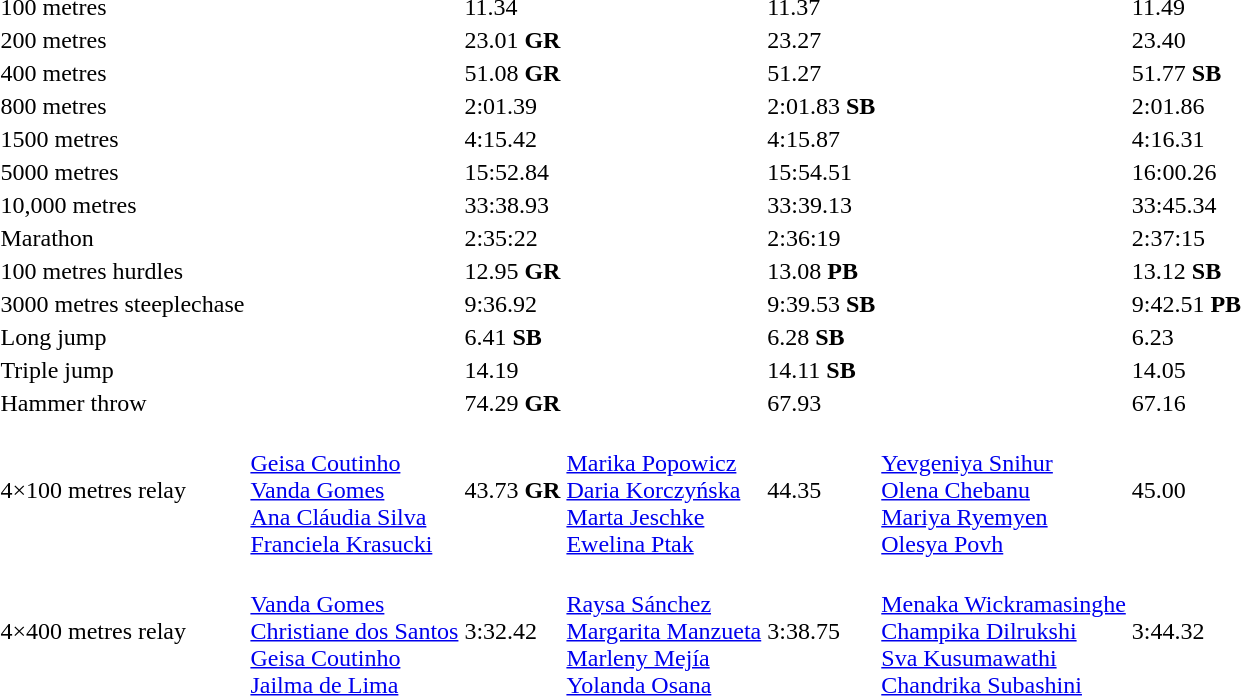<table>
<tr>
<td>100 metres<br></td>
<td></td>
<td>11.34</td>
<td></td>
<td>11.37</td>
<td></td>
<td>11.49</td>
</tr>
<tr>
<td>200 metres<br></td>
<td></td>
<td>23.01 <strong>GR</strong></td>
<td></td>
<td>23.27</td>
<td></td>
<td>23.40</td>
</tr>
<tr>
<td>400 metres<br></td>
<td></td>
<td>51.08 <strong>GR</strong></td>
<td></td>
<td>51.27</td>
<td></td>
<td>51.77 <strong>SB</strong></td>
</tr>
<tr>
<td>800 metres<br></td>
<td></td>
<td>2:01.39</td>
<td></td>
<td>2:01.83 <strong>SB</strong></td>
<td></td>
<td>2:01.86</td>
</tr>
<tr>
<td>1500 metres<br></td>
<td></td>
<td>4:15.42</td>
<td></td>
<td>4:15.87</td>
<td></td>
<td>4:16.31</td>
</tr>
<tr>
<td>5000 metres<br></td>
<td></td>
<td>15:52.84</td>
<td></td>
<td>15:54.51</td>
<td></td>
<td>16:00.26</td>
</tr>
<tr>
<td>10,000 metres<br></td>
<td></td>
<td>33:38.93</td>
<td></td>
<td>33:39.13</td>
<td></td>
<td>33:45.34</td>
</tr>
<tr>
<td>Marathon<br></td>
<td></td>
<td>2:35:22</td>
<td></td>
<td>2:36:19</td>
<td></td>
<td>2:37:15</td>
</tr>
<tr>
<td>100 metres hurdles<br></td>
<td></td>
<td>12.95 <strong>GR</strong></td>
<td></td>
<td>13.08 <strong>PB</strong></td>
<td></td>
<td>13.12 <strong>SB</strong></td>
</tr>
<tr>
<td>3000 metres steeplechase<br></td>
<td></td>
<td>9:36.92 </td>
<td></td>
<td>9:39.53 <strong>SB</strong></td>
<td></td>
<td>9:42.51 <strong>PB</strong></td>
</tr>
<tr>
<td>Long jump<br></td>
<td></td>
<td>6.41 <strong>SB</strong></td>
<td></td>
<td>6.28 <strong>SB</strong></td>
<td></td>
<td>6.23</td>
</tr>
<tr>
<td>Triple jump<br></td>
<td></td>
<td>14.19</td>
<td></td>
<td>14.11 <strong>SB</strong></td>
<td></td>
<td>14.05</td>
</tr>
<tr>
<td>Hammer throw<br></td>
<td></td>
<td>74.29 <strong>GR</strong></td>
<td></td>
<td>67.93</td>
<td></td>
<td>67.16</td>
</tr>
<tr>
<td>4×100 metres relay<br></td>
<td valign=top><br><a href='#'>Geisa Coutinho</a><br><a href='#'>Vanda Gomes</a><br><a href='#'>Ana Cláudia Silva</a><br><a href='#'>Franciela Krasucki</a></td>
<td>43.73 <strong>GR</strong></td>
<td valign=top><br><a href='#'>Marika Popowicz</a><br><a href='#'>Daria Korczyńska</a><br><a href='#'>Marta Jeschke</a><br><a href='#'>Ewelina Ptak</a></td>
<td>44.35</td>
<td valign=top><br><a href='#'>Yevgeniya Snihur</a><br><a href='#'>Olena Chebanu</a><br><a href='#'>Mariya Ryemyen</a><br><a href='#'>Olesya Povh</a></td>
<td>45.00</td>
</tr>
<tr>
<td>4×400 metres relay<br></td>
<td valign=top><br><a href='#'>Vanda Gomes</a><br><a href='#'>Christiane dos Santos</a><br><a href='#'>Geisa Coutinho</a><br><a href='#'>Jailma de Lima</a></td>
<td>3:32.42</td>
<td valign=top><br><a href='#'>Raysa Sánchez</a><br><a href='#'>Margarita Manzueta</a><br><a href='#'>Marleny Mejía</a><br><a href='#'>Yolanda Osana</a></td>
<td>3:38.75</td>
<td valign=top><br><a href='#'>Menaka Wickramasinghe</a><br><a href='#'>Champika Dilrukshi</a><br><a href='#'>Sva Kusumawathi</a><br><a href='#'>Chandrika Subashini</a></td>
<td>3:44.32</td>
</tr>
</table>
